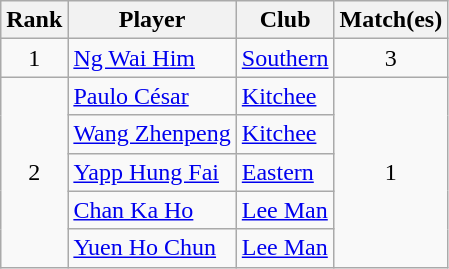<table class="wikitable" style="text-align:center">
<tr>
<th>Rank</th>
<th>Player</th>
<th>Club</th>
<th>Match(es)</th>
</tr>
<tr>
<td rowspan="1">1</td>
<td align="left"> <a href='#'>Ng Wai Him</a></td>
<td align="left"><a href='#'>Southern</a></td>
<td rowspan="1">3</td>
</tr>
<tr>
<td rowspan="5">2</td>
<td align="left"> <a href='#'>Paulo César</a></td>
<td align="left"><a href='#'>Kitchee</a></td>
<td rowspan="5">1</td>
</tr>
<tr>
<td align="left"> <a href='#'>Wang Zhenpeng</a></td>
<td align="left"><a href='#'>Kitchee</a></td>
</tr>
<tr>
<td align="left"> <a href='#'>Yapp Hung Fai</a></td>
<td align="left"><a href='#'>Eastern</a></td>
</tr>
<tr>
<td align="left"> <a href='#'>Chan Ka Ho</a></td>
<td align="left"><a href='#'>Lee Man</a></td>
</tr>
<tr>
<td align="left"> <a href='#'>Yuen Ho Chun</a></td>
<td align="left"><a href='#'>Lee Man</a></td>
</tr>
</table>
